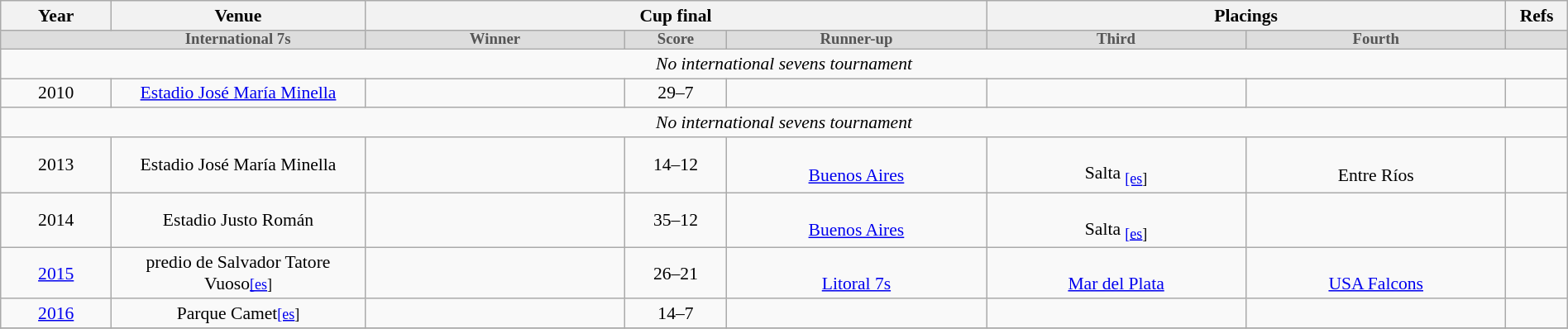<table class="wikitable" style="font-size:90%; width: 100%; text-align: center;">
<tr>
<th>Year</th>
<th>Venue</th>
<th colspan=3>Cup final</th>
<th colspan=2>Placings</th>
<th style="padding:1px;">Refs</th>
</tr>
<tr bgcolor=#ddd style="line-height:9px; font-size:87%; font-weight:bold; color:#555;">
<td style="width:3.9em; border-right:0px;"></td>
<td style="width:9.5em; border-left:0px;"><strong>International 7s</strong></td>
<td style="width:9.7em;">Winner</td>
<td style="width:3.5em;">Score</td>
<td style="width:9.7em;">Runner-up</td>
<td style="width:9.7em;">Third</td>
<td style="width:9.7em;">Fourth</td>
<td style="width:1.2em;"></td>
</tr>
<tr>
<td colspan=9 align=center><em>No international sevens tournament</em></td>
</tr>
<tr>
<td>2010</td>
<td><a href='#'>Estadio José María Minella</a></td>
<td></td>
<td>29–7</td>
<td></td>
<td></td>
<td></td>
<td></td>
</tr>
<tr>
<td colspan=9 align=center><em>No international sevens tournament</em></td>
</tr>
<tr>
<td>2013</td>
<td>Estadio José María Minella</td>
<td></td>
<td>14–12</td>
<td><br><a href='#'>Buenos Aires</a></td>
<td><br>Salta <sub><a href='#'>[es</a>]</sub></td>
<td><br>Entre Ríos</td>
<td></td>
</tr>
<tr>
<td style="padding:1px;">2014</td>
<td>Estadio Justo Román</td>
<td style="padding:1px;"></td>
<td>35–12</td>
<td><br><a href='#'>Buenos Aires</a></td>
<td><br>Salta <sub><a href='#'>[es</a>]</sub></td>
<td></td>
<td style="padding:0px;"><br><br></td>
</tr>
<tr>
<td style="padding:1px;"><a href='#'>2015</a></td>
<td>predio de Salvador Tatore Vuoso<small><a href='#'>[es</a>]</small></td>
<td></td>
<td>26–21</td>
<td><br><a href='#'>Litoral 7s</a> </td>
<td><br><a href='#'>Mar del Plata</a></td>
<td><br><a href='#'>USA Falcons</a></td>
<td style="padding:0px;"><br><br></td>
</tr>
<tr>
<td><a href='#'>2016</a></td>
<td>Parque Camet<small><a href='#'>[es</a>]</small></td>
<td></td>
<td>14–7</td>
<td></td>
<td></td>
<td></td>
<td></td>
</tr>
<tr>
</tr>
</table>
